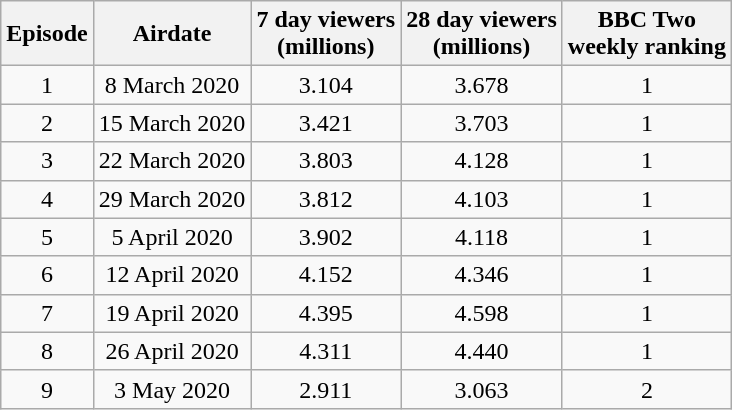<table class="wikitable" style="text-align:center;">
<tr>
<th>Episode</th>
<th>Airdate</th>
<th>7 day viewers<br>(millions)</th>
<th>28 day viewers<br>(millions)</th>
<th>BBC Two<br>weekly ranking</th>
</tr>
<tr>
<td>1</td>
<td>8 March 2020</td>
<td>3.104</td>
<td>3.678</td>
<td>1</td>
</tr>
<tr>
<td>2</td>
<td>15 March 2020</td>
<td>3.421</td>
<td>3.703</td>
<td>1</td>
</tr>
<tr>
<td>3</td>
<td>22 March 2020</td>
<td>3.803</td>
<td>4.128</td>
<td>1</td>
</tr>
<tr>
<td>4</td>
<td>29 March 2020</td>
<td>3.812</td>
<td>4.103</td>
<td>1</td>
</tr>
<tr>
<td>5</td>
<td>5 April 2020</td>
<td>3.902</td>
<td>4.118</td>
<td>1</td>
</tr>
<tr>
<td>6</td>
<td>12 April 2020</td>
<td>4.152</td>
<td>4.346</td>
<td>1</td>
</tr>
<tr>
<td>7</td>
<td>19 April 2020</td>
<td>4.395</td>
<td>4.598</td>
<td>1</td>
</tr>
<tr>
<td>8</td>
<td>26 April 2020</td>
<td>4.311</td>
<td>4.440</td>
<td>1</td>
</tr>
<tr>
<td>9</td>
<td>3 May 2020</td>
<td>2.911</td>
<td>3.063</td>
<td>2</td>
</tr>
</table>
